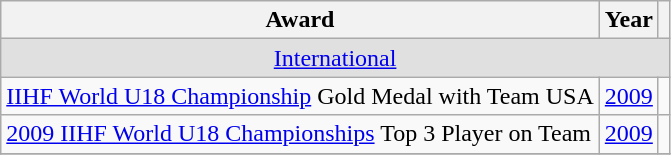<table class="wikitable">
<tr>
<th>Award</th>
<th>Year</th>
<th></th>
</tr>
<tr ALIGN="center" bgcolor="#e0e0e0">
<td colspan="3"><a href='#'>International</a></td>
</tr>
<tr>
<td><a href='#'>IIHF World U18 Championship</a> Gold Medal with Team USA</td>
<td><a href='#'>2009</a></td>
<td></td>
</tr>
<tr>
<td><a href='#'>2009 IIHF World U18 Championships</a> Top 3 Player on Team</td>
<td><a href='#'>2009</a></td>
<td></td>
</tr>
<tr>
</tr>
</table>
